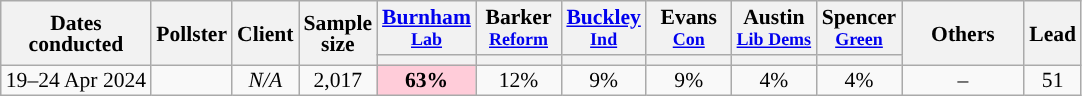<table class="wikitable sortable mw-datatable" style="text-align:center;font-size:90%;line-height:14px;">
<tr>
<th rowspan="2">Dates<br>conducted</th>
<th rowspan="2">Pollster</th>
<th rowspan="2">Client</th>
<th rowspan="2" data-sort-type="number">Sample<br>size</th>
<th style="width:50px;"><a href='#'>Burnham</a><br><small><a href='#'>Lab</a></small></th>
<th style="width:50px;">Barker<br><small><a href='#'>Reform</a></small></th>
<th style="width:50px;"><a href='#'>Buckley</a><br><small><a href='#'>Ind</a></small></th>
<th style="width:50px;">Evans<br><small><a href='#'>Con</a></small></th>
<th style="width:50px;">Austin<br><small><a href='#'>Lib Dems</a></small></th>
<th style="width:50px;">Spencer<br><small><a href='#'>Green</a></small></th>
<th rowspan="2" class="unsortable" style="width:75px;">Others</th>
<th rowspan="2" data-sort-type="number">Lead</th>
</tr>
<tr>
<th data-sort-type="number" style="background:"></th>
<th data-sort-type="number" style="background:"></th>
<th data-sort-type="number" style="background:"></th>
<th data-sort-type="number" style="background:"></th>
<th data-sort-type="number" style="background:"></th>
<th data-sort-type="number" style="background:"></th>
</tr>
<tr>
<td>19–24 Apr 2024</td>
<td></td>
<td><em>N/A</em></td>
<td>2,017</td>
<td style="background:#FFCCD9;"><strong>63%</strong></td>
<td>12%</td>
<td>9%</td>
<td>9%</td>
<td>4%</td>
<td>4%</td>
<td>–</td>
<td style="background:">51</td>
</tr>
</table>
